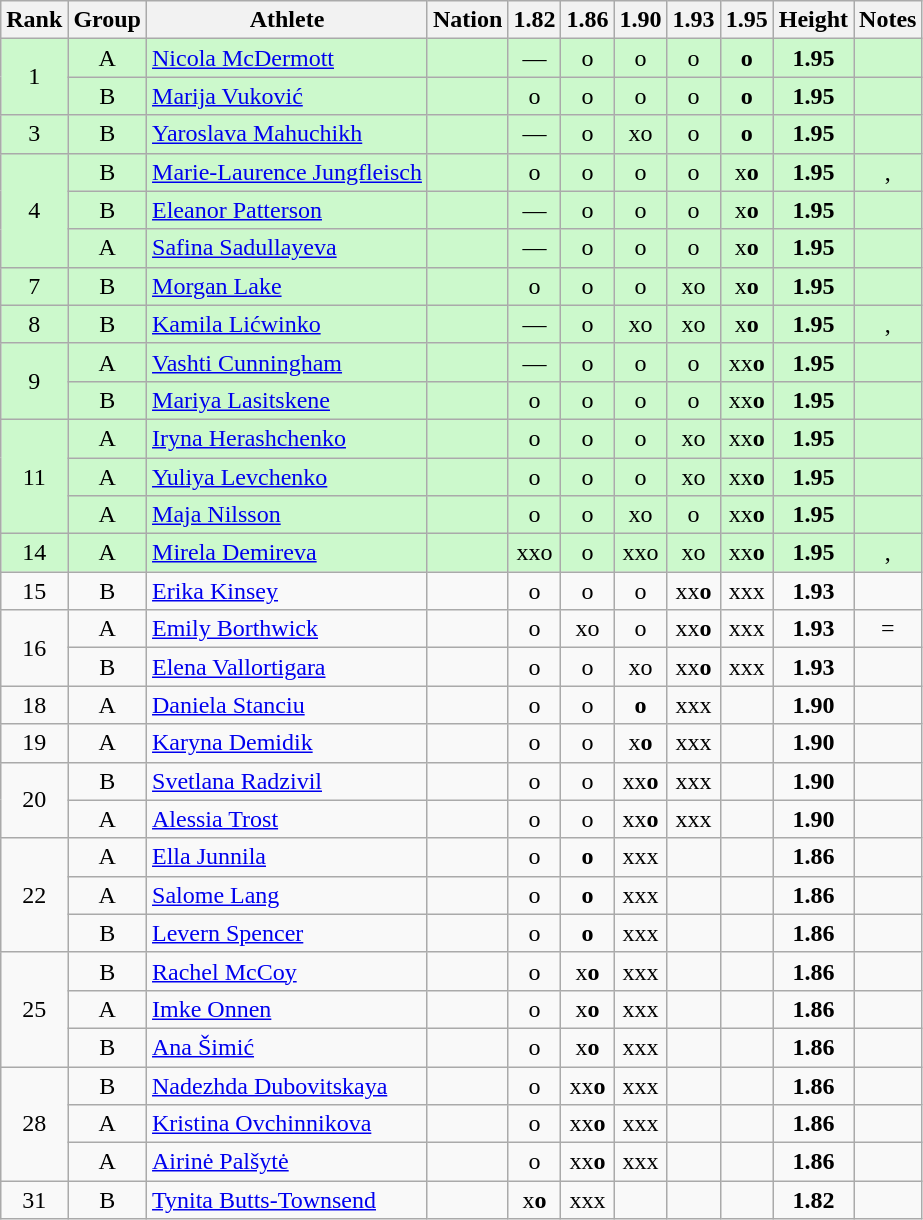<table class="wikitable sortable" style="text-align:center">
<tr>
<th>Rank</th>
<th>Group</th>
<th>Athlete</th>
<th>Nation</th>
<th>1.82</th>
<th>1.86</th>
<th>1.90</th>
<th>1.93</th>
<th>1.95</th>
<th>Height</th>
<th>Notes</th>
</tr>
<tr bgcolor=ccf9cc>
<td rowspan=2>1</td>
<td>A</td>
<td align=left><a href='#'>Nicola McDermott</a></td>
<td align=left></td>
<td>—</td>
<td>o</td>
<td>o</td>
<td>o</td>
<td><strong>o</strong></td>
<td><strong>1.95</strong></td>
<td></td>
</tr>
<tr bgcolor=ccf9cc>
<td>B</td>
<td align=left><a href='#'>Marija Vuković</a></td>
<td align=left></td>
<td>o</td>
<td>o</td>
<td>o</td>
<td>o</td>
<td><strong>o</strong></td>
<td><strong>1.95</strong></td>
<td></td>
</tr>
<tr bgcolor=ccf9cc>
<td>3</td>
<td>B</td>
<td align=left><a href='#'>Yaroslava Mahuchikh</a></td>
<td align=left></td>
<td>—</td>
<td>o</td>
<td>xo</td>
<td>o</td>
<td><strong>o</strong></td>
<td><strong>1.95</strong></td>
<td></td>
</tr>
<tr bgcolor=ccf9cc>
<td rowspan=3>4</td>
<td>B</td>
<td align=left><a href='#'>Marie-Laurence Jungfleisch</a></td>
<td align=left></td>
<td>o</td>
<td>o</td>
<td>o</td>
<td>o</td>
<td>x<strong>o</strong></td>
<td><strong>1.95</strong></td>
<td>, </td>
</tr>
<tr bgcolor=ccf9cc>
<td>B</td>
<td align=left><a href='#'>Eleanor Patterson</a></td>
<td align=left></td>
<td>—</td>
<td>o</td>
<td>o</td>
<td>o</td>
<td>x<strong>o</strong></td>
<td><strong>1.95</strong></td>
<td></td>
</tr>
<tr bgcolor=ccf9cc>
<td>A</td>
<td align=left><a href='#'>Safina Sadullayeva</a></td>
<td align=left></td>
<td>—</td>
<td>o</td>
<td>o</td>
<td>o</td>
<td>x<strong>o</strong></td>
<td><strong>1.95</strong></td>
<td></td>
</tr>
<tr bgcolor=ccf9cc>
<td>7</td>
<td>B</td>
<td align=left><a href='#'>Morgan Lake</a></td>
<td align=left></td>
<td>o</td>
<td>o</td>
<td>o</td>
<td>xo</td>
<td>x<strong>o</strong></td>
<td><strong>1.95</strong></td>
<td></td>
</tr>
<tr bgcolor=ccf9cc>
<td>8</td>
<td>B</td>
<td align=left><a href='#'>Kamila Lićwinko</a></td>
<td align=left></td>
<td>—</td>
<td>o</td>
<td>xo</td>
<td>xo</td>
<td>x<strong>o</strong></td>
<td><strong>1.95</strong></td>
<td>, </td>
</tr>
<tr bgcolor=ccf9cc>
<td rowspan=2>9</td>
<td>A</td>
<td align=left><a href='#'>Vashti Cunningham</a></td>
<td align=left></td>
<td>—</td>
<td>o</td>
<td>o</td>
<td>o</td>
<td>xx<strong>o</strong></td>
<td><strong>1.95</strong></td>
<td></td>
</tr>
<tr bgcolor=ccf9cc>
<td>B</td>
<td align=left><a href='#'>Mariya Lasitskene</a></td>
<td align=left></td>
<td>o</td>
<td>o</td>
<td>o</td>
<td>o</td>
<td>xx<strong>o</strong></td>
<td><strong>1.95</strong></td>
<td></td>
</tr>
<tr bgcolor=ccf9cc>
<td rowspan=3>11</td>
<td>A</td>
<td align=left><a href='#'>Iryna Herashchenko</a></td>
<td align=left></td>
<td>o</td>
<td>o</td>
<td>o</td>
<td>xo</td>
<td>xx<strong>o</strong></td>
<td><strong>1.95</strong></td>
<td></td>
</tr>
<tr bgcolor=ccf9cc>
<td>A</td>
<td align=left><a href='#'>Yuliya Levchenko</a></td>
<td align=left></td>
<td>o</td>
<td>o</td>
<td>o</td>
<td>xo</td>
<td>xx<strong>o</strong></td>
<td><strong>1.95</strong></td>
<td></td>
</tr>
<tr bgcolor=ccf9cc>
<td>A</td>
<td align=left><a href='#'>Maja Nilsson</a></td>
<td align=left></td>
<td>o</td>
<td>o</td>
<td>xo</td>
<td>o</td>
<td>xx<strong>o</strong></td>
<td><strong>1.95</strong></td>
<td></td>
</tr>
<tr bgcolor=ccf9cc>
<td>14</td>
<td>A</td>
<td align=left><a href='#'>Mirela Demireva</a></td>
<td align=left></td>
<td>xxo</td>
<td>o</td>
<td>xxo</td>
<td>xo</td>
<td>xx<strong>o</strong></td>
<td><strong>1.95</strong></td>
<td>, </td>
</tr>
<tr>
<td>15</td>
<td>B</td>
<td align=left><a href='#'>Erika Kinsey</a></td>
<td align=left></td>
<td>o</td>
<td>o</td>
<td>o</td>
<td>xx<strong>o</strong></td>
<td>xxx</td>
<td><strong>1.93</strong></td>
<td></td>
</tr>
<tr>
<td rowspan=2>16</td>
<td>A</td>
<td align=left><a href='#'>Emily Borthwick</a></td>
<td align=left></td>
<td>o</td>
<td>xo</td>
<td>o</td>
<td>xx<strong>o</strong></td>
<td>xxx</td>
<td><strong>1.93</strong></td>
<td>=</td>
</tr>
<tr>
<td>B</td>
<td align=left><a href='#'>Elena Vallortigara</a></td>
<td align=left></td>
<td>o</td>
<td>o</td>
<td>xo</td>
<td>xx<strong>o</strong></td>
<td>xxx</td>
<td><strong>1.93</strong></td>
<td></td>
</tr>
<tr>
<td>18</td>
<td>A</td>
<td align=left><a href='#'>Daniela Stanciu</a></td>
<td align=left></td>
<td>o</td>
<td>o</td>
<td><strong>o</strong></td>
<td>xxx</td>
<td></td>
<td><strong>1.90</strong></td>
<td></td>
</tr>
<tr>
<td>19</td>
<td>A</td>
<td align=left><a href='#'>Karyna Demidik</a></td>
<td align=left></td>
<td>o</td>
<td>o</td>
<td>x<strong>o</strong></td>
<td>xxx</td>
<td></td>
<td><strong>1.90</strong></td>
<td></td>
</tr>
<tr>
<td rowspan=2>20</td>
<td>B</td>
<td align=left><a href='#'>Svetlana Radzivil</a></td>
<td align=left></td>
<td>o</td>
<td>o</td>
<td>xx<strong>o</strong></td>
<td>xxx</td>
<td></td>
<td><strong>1.90</strong></td>
<td></td>
</tr>
<tr>
<td>A</td>
<td align=left><a href='#'>Alessia Trost</a></td>
<td align=left></td>
<td>o</td>
<td>o</td>
<td>xx<strong>o</strong></td>
<td>xxx</td>
<td></td>
<td><strong>1.90</strong></td>
<td></td>
</tr>
<tr>
<td rowspan=3>22</td>
<td>A</td>
<td align=left><a href='#'>Ella Junnila</a></td>
<td align=left></td>
<td>o</td>
<td><strong>o</strong></td>
<td>xxx</td>
<td></td>
<td></td>
<td><strong>1.86</strong></td>
<td></td>
</tr>
<tr>
<td>A</td>
<td align=left><a href='#'>Salome Lang</a></td>
<td align=left></td>
<td>o</td>
<td><strong>o</strong></td>
<td>xxx</td>
<td></td>
<td></td>
<td><strong>1.86</strong></td>
<td></td>
</tr>
<tr>
<td>B</td>
<td align=left><a href='#'>Levern Spencer</a></td>
<td align=left></td>
<td>o</td>
<td><strong>o</strong></td>
<td>xxx</td>
<td></td>
<td></td>
<td><strong>1.86</strong></td>
<td></td>
</tr>
<tr>
<td rowspan=3>25</td>
<td>B</td>
<td align=left><a href='#'>Rachel McCoy</a></td>
<td align=left></td>
<td>o</td>
<td>x<strong>o</strong></td>
<td>xxx</td>
<td></td>
<td></td>
<td><strong>1.86</strong></td>
<td></td>
</tr>
<tr>
<td>A</td>
<td align=left><a href='#'>Imke Onnen</a></td>
<td align=left></td>
<td>o</td>
<td>x<strong>o</strong></td>
<td>xxx</td>
<td></td>
<td></td>
<td><strong>1.86</strong></td>
<td></td>
</tr>
<tr>
<td>B</td>
<td align=left><a href='#'>Ana Šimić</a></td>
<td align=left></td>
<td>o</td>
<td>x<strong>o</strong></td>
<td>xxx</td>
<td></td>
<td></td>
<td><strong>1.86</strong></td>
<td></td>
</tr>
<tr>
<td rowspan=3>28</td>
<td>B</td>
<td align=left><a href='#'>Nadezhda Dubovitskaya</a></td>
<td align=left></td>
<td>o</td>
<td>xx<strong>o</strong></td>
<td>xxx</td>
<td></td>
<td></td>
<td><strong>1.86</strong></td>
<td></td>
</tr>
<tr>
<td>A</td>
<td align=left><a href='#'>Kristina Ovchinnikova</a></td>
<td align=left></td>
<td>o</td>
<td>xx<strong>o</strong></td>
<td>xxx</td>
<td></td>
<td></td>
<td><strong>1.86</strong></td>
<td></td>
</tr>
<tr>
<td>A</td>
<td align=left><a href='#'>Airinė Palšytė</a></td>
<td align=left></td>
<td>o</td>
<td>xx<strong>o</strong></td>
<td>xxx</td>
<td></td>
<td></td>
<td><strong>1.86</strong></td>
<td></td>
</tr>
<tr>
<td>31</td>
<td>B</td>
<td align=left><a href='#'>Tynita Butts-Townsend</a></td>
<td align=left></td>
<td>x<strong>o</strong></td>
<td>xxx</td>
<td></td>
<td></td>
<td></td>
<td><strong>1.82</strong></td>
<td></td>
</tr>
</table>
